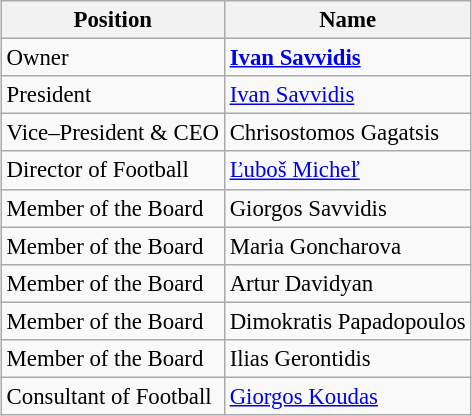<table>
<tr>
<td style="vertical-align:top; width:26%;"><br><table class="wikitable" style="text-align: left; font-size:95%">
<tr>
<th>Position</th>
<th>Name</th>
</tr>
<tr>
<td align="left">Owner</td>
<td>  <strong><a href='#'>Ivan Savvidis</a></strong></td>
</tr>
<tr>
<td align="left">President</td>
<td>  <a href='#'>Ivan Savvidis</a></td>
</tr>
<tr>
<td align="left">Vice–President & CEO</td>
<td> Chrisostomos Gagatsis</td>
</tr>
<tr>
<td align="left">Director of Football</td>
<td> <a href='#'>Ľuboš Micheľ</a></td>
</tr>
<tr>
<td align="left">Member of the Board</td>
<td>  Giorgos Savvidis</td>
</tr>
<tr>
<td align="left">Member of the Board</td>
<td> Maria Goncharova</td>
</tr>
<tr>
<td align="left">Member of the Board</td>
<td> Artur Davidyan</td>
</tr>
<tr>
<td align="left">Member of the Board</td>
<td> Dimokratis Papadopoulos</td>
</tr>
<tr>
<td align="left">Member of the Board</td>
<td> Ilias Gerontidis</td>
</tr>
<tr>
<td align="left">Consultant of Football</td>
<td> <a href='#'>Giorgos Koudas</a></td>
</tr>
</table>
</td>
</tr>
</table>
